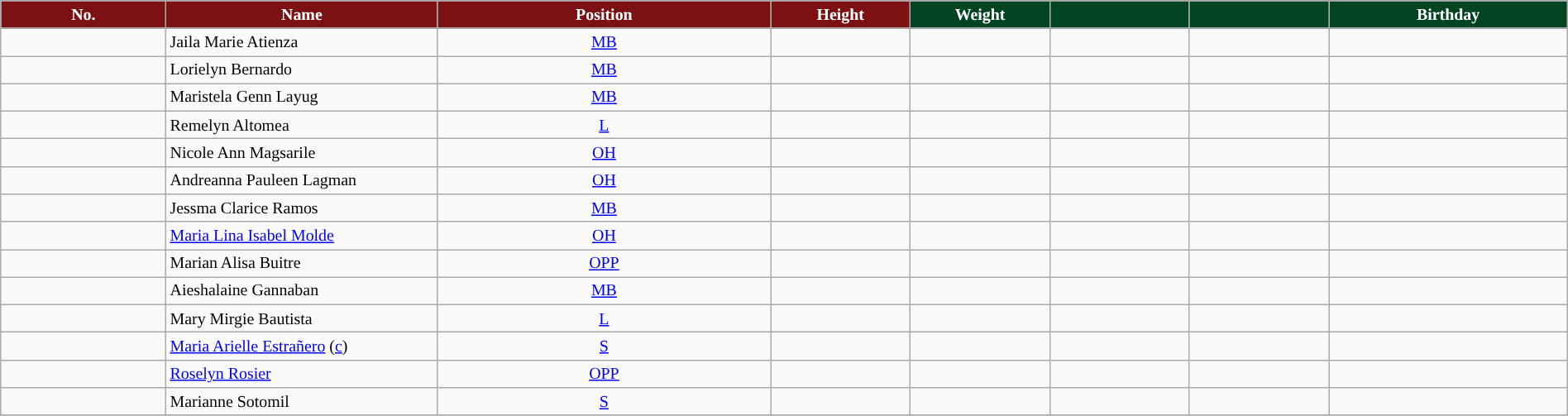<table class="wikitable sortable" style="font-size:83%; text-align:center; width:100%;">
<tr>
<th style="background:#7b1113; color:white; text-align: center">No.</th>
<th style="width:16em; background:#7b1113; color:white;">Name</th>
<th style="background:#7b1113; color:white; text-align: center">Position</th>
<th style="width:8em; background:#7b1113; color:white;">Height</th>
<th style="width:8em; background:#014421; color:white;">Weight</th>
<th style="width:8em; background:#014421; color:white;"></th>
<th style="width:8em; background:#014421; color:white;"></th>
<th style="width:14em; background:#014421; color:white;">Birthday</th>
</tr>
<tr>
<td></td>
<td align=left> Jaila Marie Atienza</td>
<td><a href='#'>MB</a></td>
<td></td>
<td></td>
<td></td>
<td></td>
<td align=right></td>
</tr>
<tr>
<td></td>
<td align=left> Lorielyn Bernardo</td>
<td><a href='#'>MB</a></td>
<td></td>
<td></td>
<td></td>
<td></td>
<td align=right></td>
</tr>
<tr>
<td></td>
<td align=left> Maristela Genn Layug</td>
<td><a href='#'>MB</a></td>
<td></td>
<td></td>
<td></td>
<td></td>
<td align=right></td>
</tr>
<tr>
<td></td>
<td align=left> Remelyn Altomea</td>
<td><a href='#'>L</a></td>
<td></td>
<td></td>
<td></td>
<td></td>
<td align=right></td>
</tr>
<tr>
<td></td>
<td align=left> Nicole Ann Magsarile</td>
<td><a href='#'>OH</a></td>
<td></td>
<td></td>
<td></td>
<td></td>
<td align=right></td>
</tr>
<tr>
<td></td>
<td align=left> Andreanna Pauleen Lagman</td>
<td><a href='#'>OH</a></td>
<td></td>
<td></td>
<td></td>
<td></td>
<td align=right></td>
</tr>
<tr>
<td></td>
<td align=left> Jessma Clarice Ramos</td>
<td><a href='#'>MB</a></td>
<td></td>
<td></td>
<td></td>
<td></td>
<td align=right></td>
</tr>
<tr>
<td></td>
<td align=left> <a href='#'>Maria Lina Isabel Molde</a></td>
<td><a href='#'>OH</a></td>
<td></td>
<td></td>
<td></td>
<td></td>
<td align=right></td>
</tr>
<tr>
<td></td>
<td align=left> Marian Alisa Buitre</td>
<td><a href='#'>OPP</a></td>
<td></td>
<td></td>
<td></td>
<td></td>
<td align=right></td>
</tr>
<tr>
<td></td>
<td align=left> Aieshalaine Gannaban</td>
<td><a href='#'>MB</a></td>
<td></td>
<td></td>
<td></td>
<td></td>
<td align=right></td>
</tr>
<tr>
<td></td>
<td align=left> Mary Mirgie Bautista</td>
<td><a href='#'>L</a></td>
<td></td>
<td></td>
<td></td>
<td></td>
<td align=right></td>
</tr>
<tr>
<td></td>
<td align=left> <a href='#'>Maria Arielle Estrañero</a> (<a href='#'>c</a>)</td>
<td><a href='#'>S</a></td>
<td></td>
<td></td>
<td></td>
<td></td>
<td align=right></td>
</tr>
<tr>
<td></td>
<td align=left> <a href='#'>Roselyn Rosier</a></td>
<td><a href='#'>OPP</a></td>
<td></td>
<td></td>
<td></td>
<td></td>
<td align=right></td>
</tr>
<tr>
<td></td>
<td align=left> Marianne Sotomil</td>
<td><a href='#'>S</a></td>
<td></td>
<td></td>
<td></td>
<td></td>
<td align=right></td>
</tr>
<tr>
</tr>
</table>
